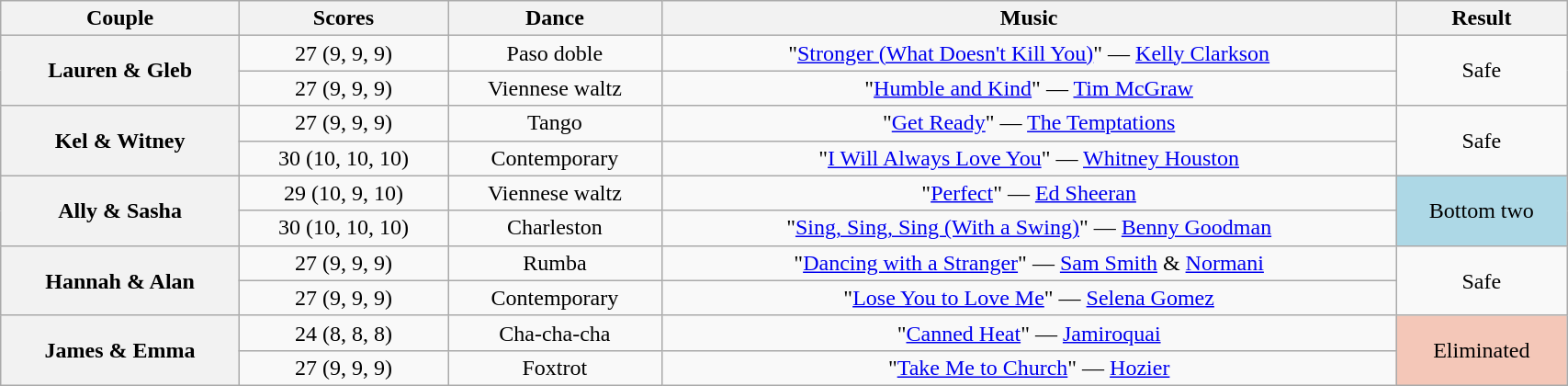<table class="wikitable sortable" style="text-align:center; width: 90%">
<tr>
<th scope="col">Couple</th>
<th scope="col">Scores</th>
<th scope="col" class="unsortable">Dance</th>
<th scope="col" class="unsortable">Music</th>
<th scope="col" class="unsortable">Result</th>
</tr>
<tr>
<th scope="row" rowspan=2>Lauren & Gleb</th>
<td>27 (9, 9, 9)</td>
<td>Paso doble</td>
<td>"<a href='#'>Stronger (What Doesn't Kill You)</a>" — <a href='#'>Kelly Clarkson</a></td>
<td rowspan=2>Safe</td>
</tr>
<tr>
<td>27 (9, 9, 9)</td>
<td>Viennese waltz</td>
<td>"<a href='#'>Humble and Kind</a>" — <a href='#'>Tim McGraw</a></td>
</tr>
<tr>
<th scope="row" rowspan=2>Kel & Witney</th>
<td>27 (9, 9, 9)</td>
<td>Tango</td>
<td>"<a href='#'>Get Ready</a>" — <a href='#'>The Temptations</a></td>
<td rowspan=2>Safe</td>
</tr>
<tr>
<td>30 (10, 10, 10)</td>
<td>Contemporary</td>
<td>"<a href='#'>I Will Always Love You</a>" — <a href='#'>Whitney Houston</a></td>
</tr>
<tr>
<th scope="row" rowspan=2>Ally & Sasha</th>
<td>29 (10, 9, 10)</td>
<td>Viennese waltz</td>
<td>"<a href='#'>Perfect</a>" — <a href='#'>Ed Sheeran</a></td>
<td rowspan=2 bgcolor=lightblue>Bottom two</td>
</tr>
<tr>
<td>30 (10, 10, 10)</td>
<td>Charleston</td>
<td>"<a href='#'>Sing, Sing, Sing (With a Swing)</a>" — <a href='#'>Benny Goodman</a></td>
</tr>
<tr>
<th scope="row" rowspan=2>Hannah & Alan</th>
<td>27 (9, 9, 9)</td>
<td>Rumba</td>
<td>"<a href='#'>Dancing with a Stranger</a>" — <a href='#'>Sam Smith</a> & <a href='#'>Normani</a></td>
<td rowspan=2>Safe</td>
</tr>
<tr>
<td>27 (9, 9, 9)</td>
<td>Contemporary</td>
<td>"<a href='#'>Lose You to Love Me</a>" — <a href='#'>Selena Gomez</a></td>
</tr>
<tr>
<th scope="row" rowspan=2>James & Emma</th>
<td>24 (8, 8, 8)</td>
<td>Cha-cha-cha</td>
<td>"<a href='#'>Canned Heat</a>" — <a href='#'>Jamiroquai</a></td>
<td rowspan=2 bgcolor=f4c7b8>Eliminated</td>
</tr>
<tr>
<td>27 (9, 9, 9)</td>
<td>Foxtrot</td>
<td>"<a href='#'>Take Me to Church</a>" — <a href='#'>Hozier</a></td>
</tr>
</table>
